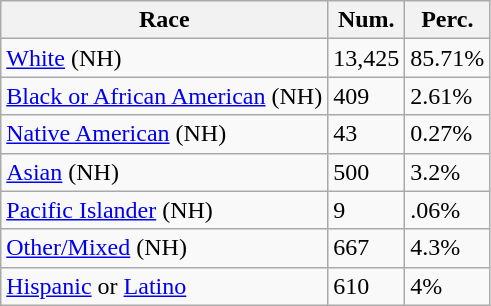<table class="wikitable">
<tr>
<th>Race</th>
<th>Num.</th>
<th>Perc.</th>
</tr>
<tr>
<td><a href='#'>White</a> (NH)</td>
<td>13,425</td>
<td>85.71%</td>
</tr>
<tr>
<td><a href='#'>Black or African American</a> (NH)</td>
<td>409</td>
<td>2.61%</td>
</tr>
<tr>
<td><a href='#'>Native American</a> (NH)</td>
<td>43</td>
<td>0.27%</td>
</tr>
<tr>
<td><a href='#'>Asian</a> (NH)</td>
<td>500</td>
<td>3.2%</td>
</tr>
<tr>
<td><a href='#'>Pacific Islander</a> (NH)</td>
<td>9</td>
<td>.06%</td>
</tr>
<tr>
<td><a href='#'>Other/Mixed</a> (NH)</td>
<td>667</td>
<td>4.3%</td>
</tr>
<tr>
<td><a href='#'>Hispanic</a> or <a href='#'>Latino</a></td>
<td>610</td>
<td>4%</td>
</tr>
</table>
